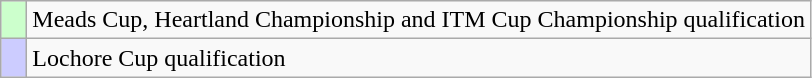<table class="wikitable">
<tr>
<td style="width:10px;background:#cfc"></td>
<td>Meads Cup, Heartland Championship and ITM Cup Championship qualification</td>
</tr>
<tr>
<td style="width:10px;background:#ccf"></td>
<td>Lochore Cup qualification</td>
</tr>
</table>
